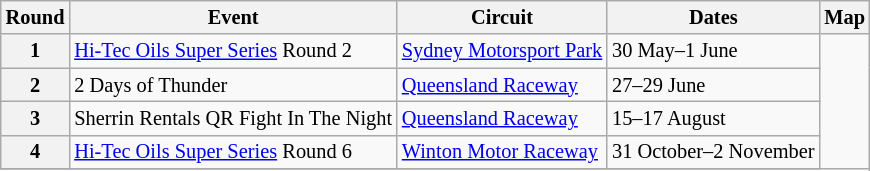<table class="wikitable" style="font-size: 85%">
<tr>
<th>Round</th>
<th>Event</th>
<th>Circuit</th>
<th>Dates</th>
<th>Map</th>
</tr>
<tr>
<th>1</th>
<td><a href='#'>Hi-Tec Oils Super Series</a> Round 2</td>
<td> <a href='#'>Sydney Motorsport Park</a></td>
<td>30 May–1 June</td>
<td rowspan=5></td>
</tr>
<tr>
<th>2</th>
<td>2 Days of Thunder</td>
<td> <a href='#'>Queensland Raceway</a></td>
<td>27–29 June</td>
</tr>
<tr>
<th>3</th>
<td>Sherrin Rentals QR Fight In The Night</td>
<td> <a href='#'>Queensland Raceway</a></td>
<td>15–17 August</td>
</tr>
<tr>
<th>4</th>
<td><a href='#'>Hi-Tec Oils Super Series</a> Round 6</td>
<td> <a href='#'>Winton Motor Raceway</a></td>
<td>31 October–2 November</td>
</tr>
<tr>
</tr>
</table>
